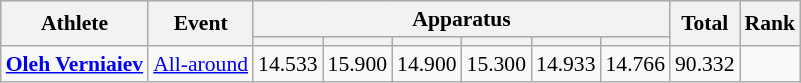<table class="wikitable" style="font-size:90%">
<tr>
<th rowspan=2>Athlete</th>
<th rowspan=2>Event</th>
<th colspan=6>Apparatus</th>
<th rowspan=2>Total</th>
<th rowspan=2>Rank</th>
</tr>
<tr style="font-size:95%">
<th></th>
<th></th>
<th></th>
<th></th>
<th></th>
<th></th>
</tr>
<tr align=center>
<td align=left><strong><a href='#'>Oleh Verniaiev</a></strong></td>
<td align=left><a href='#'>All-around</a></td>
<td>14.533</td>
<td>15.900</td>
<td>14.900</td>
<td>15.300</td>
<td>14.933</td>
<td>14.766</td>
<td>90.332</td>
<td></td>
</tr>
</table>
